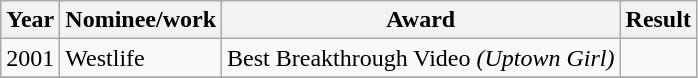<table class="wikitable">
<tr>
<th>Year</th>
<th>Nominee/work</th>
<th>Award</th>
<th>Result</th>
</tr>
<tr>
<td>2001</td>
<td>Westlife</td>
<td>Best Breakthrough Video <em>(Uptown Girl)</em></td>
<td></td>
</tr>
<tr>
</tr>
</table>
